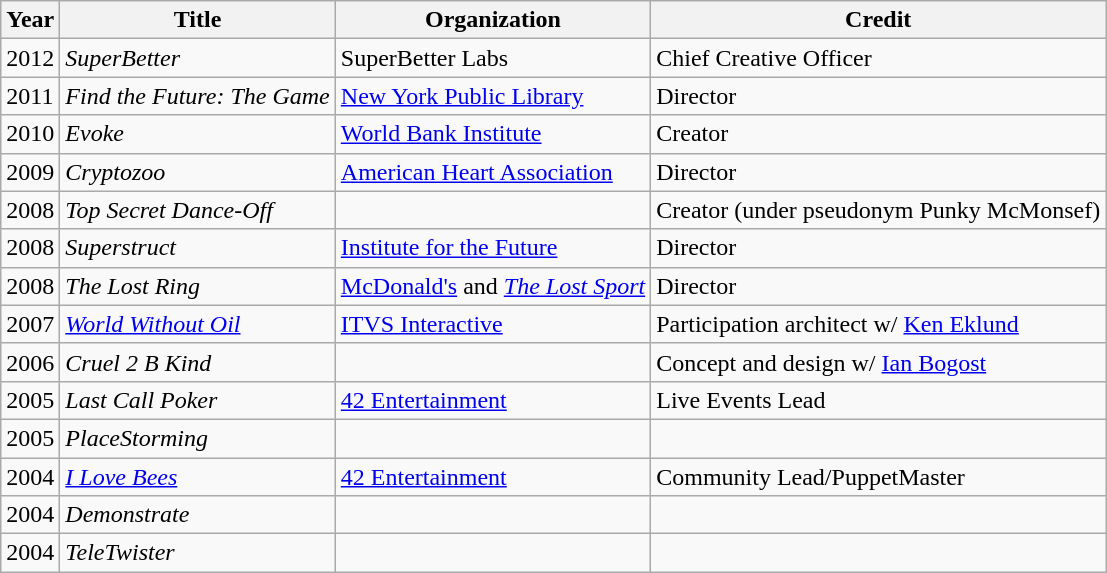<table class="wikitable collapsible">
<tr>
<th>Year</th>
<th>Title</th>
<th>Organization</th>
<th>Credit</th>
</tr>
<tr>
<td>2012</td>
<td><em>SuperBetter</em></td>
<td>SuperBetter Labs</td>
<td>Chief Creative Officer</td>
</tr>
<tr>
<td>2011</td>
<td><em>Find the Future: The Game</em></td>
<td><a href='#'>New York Public Library</a></td>
<td>Director</td>
</tr>
<tr>
<td>2010</td>
<td><em>Evoke</em></td>
<td><a href='#'>World Bank Institute</a></td>
<td>Creator</td>
</tr>
<tr>
<td>2009</td>
<td><em>Cryptozoo</em></td>
<td><a href='#'>American Heart Association</a></td>
<td>Director</td>
</tr>
<tr>
<td>2008</td>
<td><em>Top Secret Dance-Off</em></td>
<td></td>
<td>Creator (under pseudonym Punky McMonsef)</td>
</tr>
<tr>
<td>2008</td>
<td><em>Superstruct</em></td>
<td><a href='#'>Institute for the Future</a></td>
<td>Director</td>
</tr>
<tr>
<td>2008</td>
<td><em>The Lost Ring</em></td>
<td><a href='#'>McDonald's</a> and <em><a href='#'>The Lost Sport</a></em></td>
<td>Director</td>
</tr>
<tr>
<td>2007</td>
<td><em><a href='#'>World Without Oil</a></em></td>
<td><a href='#'>ITVS Interactive</a></td>
<td>Participation architect w/ <a href='#'>Ken Eklund</a></td>
</tr>
<tr>
<td>2006</td>
<td><em>Cruel 2 B Kind</em></td>
<td></td>
<td>Concept and design w/ <a href='#'>Ian Bogost</a></td>
</tr>
<tr>
<td>2005</td>
<td><em>Last Call Poker</em></td>
<td><a href='#'>42 Entertainment</a></td>
<td>Live Events Lead </td>
</tr>
<tr>
<td>2005</td>
<td><em>PlaceStorming</em></td>
<td></td>
<td></td>
</tr>
<tr>
<td>2004</td>
<td><em><a href='#'>I Love Bees</a></em></td>
<td><a href='#'>42 Entertainment</a></td>
<td>Community Lead/PuppetMaster </td>
</tr>
<tr>
<td>2004</td>
<td><em>Demonstrate</em></td>
<td></td>
<td></td>
</tr>
<tr>
<td>2004</td>
<td><em>TeleTwister</em></td>
<td></td>
<td></td>
</tr>
</table>
